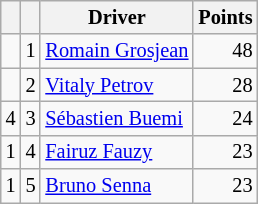<table class="wikitable" style="font-size: 85%;">
<tr>
<th></th>
<th></th>
<th>Driver</th>
<th>Points</th>
</tr>
<tr>
<td align="left"></td>
<td align="center">1</td>
<td> <a href='#'>Romain Grosjean</a></td>
<td align="right">48</td>
</tr>
<tr>
<td align="left"></td>
<td align="center">2</td>
<td> <a href='#'>Vitaly Petrov</a></td>
<td align="right">28</td>
</tr>
<tr>
<td align="left"> 4</td>
<td align="center">3</td>
<td> <a href='#'>Sébastien Buemi</a></td>
<td align="right">24</td>
</tr>
<tr>
<td align="left"> 1</td>
<td align="center">4</td>
<td> <a href='#'>Fairuz Fauzy</a></td>
<td align="right">23</td>
</tr>
<tr>
<td align="left"> 1</td>
<td align="center">5</td>
<td> <a href='#'>Bruno Senna</a></td>
<td align="right">23</td>
</tr>
</table>
